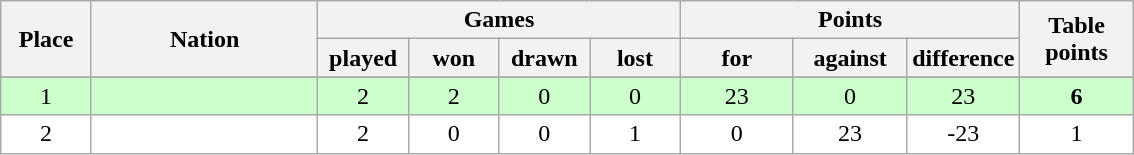<table class="wikitable">
<tr>
<th rowspan=2 width="8%">Place</th>
<th rowspan=2 width="20%">Nation</th>
<th colspan=4 width="32%">Games</th>
<th colspan=3 width="30%">Points</th>
<th rowspan=2 width="10%">Table<br>points</th>
</tr>
<tr>
<th width="8%">played</th>
<th width="8%">won</th>
<th width="8%">drawn</th>
<th width="8%">lost</th>
<th width="10%">for</th>
<th width="10%">against</th>
<th width="10%">difference</th>
</tr>
<tr>
</tr>
<tr bgcolor=#ccffcc align=center>
<td>1</td>
<td align=left><strong></strong></td>
<td>2</td>
<td>2</td>
<td>0</td>
<td>0</td>
<td>23</td>
<td>0</td>
<td>23</td>
<td><strong>6</strong></td>
</tr>
<tr bgcolor=#ffffff align=center>
<td>2</td>
<td align=left></td>
<td>2</td>
<td>0</td>
<td>0</td>
<td>1</td>
<td>0</td>
<td>23</td>
<td>-23</td>
<td>1</td>
</tr>
</table>
